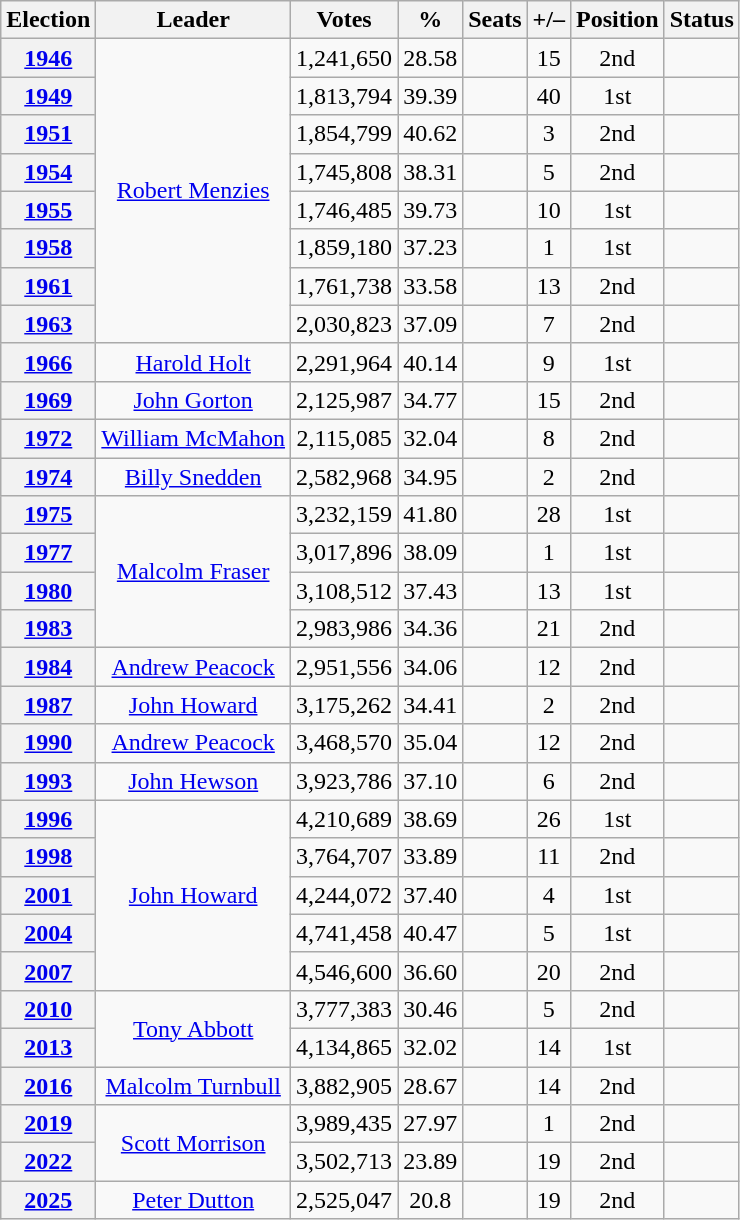<table class="wikitable" style="text-align:center">
<tr>
<th>Election</th>
<th>Leader</th>
<th>Votes</th>
<th>%</th>
<th>Seats</th>
<th>+/–</th>
<th>Position</th>
<th>Status</th>
</tr>
<tr>
<th><a href='#'>1946</a></th>
<td rowspan=8><a href='#'>Robert Menzies</a></td>
<td>1,241,650</td>
<td>28.58</td>
<td></td>
<td> 15</td>
<td> 2nd</td>
<td></td>
</tr>
<tr>
<th><a href='#'>1949</a></th>
<td>1,813,794</td>
<td>39.39</td>
<td></td>
<td> 40</td>
<td> 1st</td>
<td></td>
</tr>
<tr>
<th><a href='#'>1951</a></th>
<td>1,854,799</td>
<td>40.62</td>
<td></td>
<td> 3</td>
<td> 2nd</td>
<td></td>
</tr>
<tr>
<th><a href='#'>1954</a></th>
<td>1,745,808</td>
<td>38.31</td>
<td></td>
<td> 5</td>
<td> 2nd</td>
<td></td>
</tr>
<tr>
<th><a href='#'>1955</a></th>
<td>1,746,485</td>
<td>39.73</td>
<td></td>
<td> 10</td>
<td> 1st</td>
<td></td>
</tr>
<tr>
<th><a href='#'>1958</a></th>
<td>1,859,180</td>
<td>37.23</td>
<td></td>
<td> 1</td>
<td> 1st</td>
<td></td>
</tr>
<tr>
<th><a href='#'>1961</a></th>
<td>1,761,738</td>
<td>33.58</td>
<td></td>
<td> 13</td>
<td> 2nd</td>
<td></td>
</tr>
<tr>
<th><a href='#'>1963</a></th>
<td>2,030,823</td>
<td>37.09</td>
<td></td>
<td> 7</td>
<td> 2nd</td>
<td></td>
</tr>
<tr>
<th><a href='#'>1966</a></th>
<td><a href='#'>Harold Holt</a></td>
<td>2,291,964</td>
<td>40.14</td>
<td></td>
<td> 9</td>
<td> 1st</td>
<td></td>
</tr>
<tr>
<th><a href='#'>1969</a></th>
<td><a href='#'>John Gorton</a></td>
<td>2,125,987</td>
<td>34.77</td>
<td></td>
<td> 15</td>
<td> 2nd</td>
<td></td>
</tr>
<tr>
<th><a href='#'>1972</a></th>
<td><a href='#'>William McMahon</a></td>
<td>2,115,085</td>
<td>32.04</td>
<td></td>
<td> 8</td>
<td> 2nd</td>
<td></td>
</tr>
<tr>
<th><a href='#'>1974</a></th>
<td><a href='#'>Billy Snedden</a></td>
<td>2,582,968</td>
<td>34.95</td>
<td></td>
<td> 2</td>
<td> 2nd</td>
<td></td>
</tr>
<tr>
<th><a href='#'>1975</a></th>
<td rowspan=4><a href='#'>Malcolm Fraser</a></td>
<td>3,232,159</td>
<td>41.80</td>
<td></td>
<td> 28</td>
<td> 1st</td>
<td></td>
</tr>
<tr>
<th><a href='#'>1977</a></th>
<td>3,017,896</td>
<td>38.09</td>
<td></td>
<td> 1</td>
<td> 1st</td>
<td></td>
</tr>
<tr>
<th><a href='#'>1980</a></th>
<td>3,108,512</td>
<td>37.43</td>
<td></td>
<td> 13</td>
<td> 1st</td>
<td></td>
</tr>
<tr>
<th><a href='#'>1983</a></th>
<td>2,983,986</td>
<td>34.36</td>
<td></td>
<td> 21</td>
<td> 2nd</td>
<td></td>
</tr>
<tr>
<th><a href='#'>1984</a></th>
<td><a href='#'>Andrew Peacock</a></td>
<td>2,951,556</td>
<td>34.06</td>
<td></td>
<td> 12</td>
<td> 2nd</td>
<td></td>
</tr>
<tr>
<th><a href='#'>1987</a></th>
<td><a href='#'>John Howard</a></td>
<td>3,175,262</td>
<td>34.41</td>
<td></td>
<td> 2</td>
<td> 2nd</td>
<td></td>
</tr>
<tr>
<th><a href='#'>1990</a></th>
<td><a href='#'>Andrew Peacock</a></td>
<td>3,468,570</td>
<td>35.04</td>
<td></td>
<td> 12</td>
<td> 2nd</td>
<td></td>
</tr>
<tr>
<th><a href='#'>1993</a></th>
<td><a href='#'>John Hewson</a></td>
<td>3,923,786</td>
<td>37.10</td>
<td></td>
<td> 6</td>
<td> 2nd</td>
<td></td>
</tr>
<tr>
<th><a href='#'>1996</a></th>
<td rowspan=5><a href='#'>John Howard</a></td>
<td>4,210,689</td>
<td>38.69</td>
<td></td>
<td> 26</td>
<td> 1st</td>
<td></td>
</tr>
<tr>
<th><a href='#'>1998</a></th>
<td>3,764,707</td>
<td>33.89</td>
<td></td>
<td> 11</td>
<td> 2nd</td>
<td></td>
</tr>
<tr>
<th><a href='#'>2001</a></th>
<td>4,244,072</td>
<td>37.40</td>
<td></td>
<td> 4</td>
<td> 1st</td>
<td></td>
</tr>
<tr>
<th><a href='#'>2004</a></th>
<td>4,741,458</td>
<td>40.47</td>
<td></td>
<td> 5</td>
<td> 1st</td>
<td></td>
</tr>
<tr>
<th><a href='#'>2007</a></th>
<td>4,546,600</td>
<td>36.60</td>
<td></td>
<td> 20</td>
<td> 2nd</td>
<td></td>
</tr>
<tr>
<th><a href='#'>2010</a></th>
<td rowspan=2><a href='#'>Tony Abbott</a></td>
<td>3,777,383</td>
<td>30.46</td>
<td></td>
<td> 5</td>
<td> 2nd</td>
<td></td>
</tr>
<tr>
<th><a href='#'>2013</a></th>
<td>4,134,865</td>
<td>32.02</td>
<td></td>
<td> 14</td>
<td> 1st</td>
<td></td>
</tr>
<tr>
<th><a href='#'>2016</a></th>
<td><a href='#'>Malcolm Turnbull</a></td>
<td>3,882,905</td>
<td>28.67</td>
<td></td>
<td> 14</td>
<td> 2nd</td>
<td></td>
</tr>
<tr>
<th><a href='#'>2019</a></th>
<td rowspan=2><a href='#'>Scott Morrison</a></td>
<td>3,989,435</td>
<td>27.97</td>
<td></td>
<td> 1</td>
<td> 2nd</td>
<td></td>
</tr>
<tr>
<th><a href='#'>2022</a></th>
<td>3,502,713</td>
<td>23.89</td>
<td></td>
<td> 19</td>
<td> 2nd</td>
<td></td>
</tr>
<tr>
<th><a href='#'>2025</a></th>
<td><a href='#'>Peter Dutton</a></td>
<td>2,525,047</td>
<td>20.8</td>
<td></td>
<td> 19</td>
<td> 2nd</td>
<td></td>
</tr>
</table>
